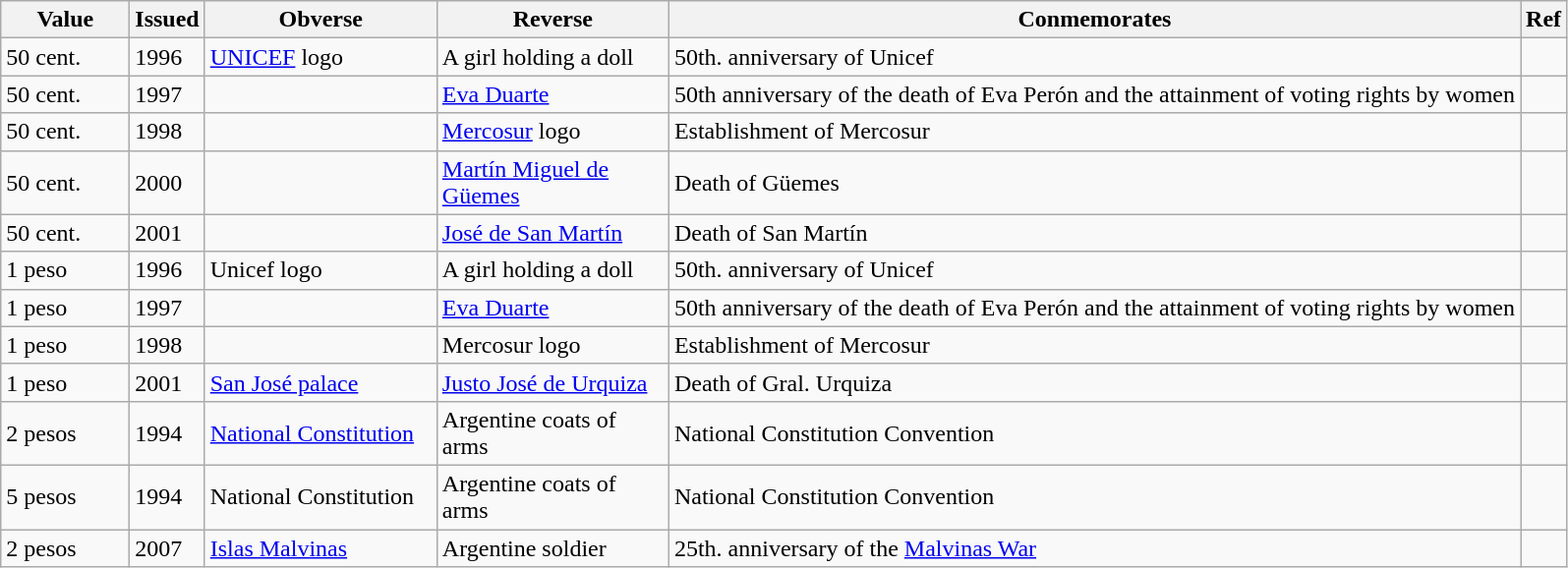<table class="wikitable">
<tr>
<th width=80px>Value</th>
<th>Issued</th>
<th width=150px>Obverse</th>
<th width=150px>Reverse</th>
<th>Conmemorates</th>
<th>Ref</th>
</tr>
<tr>
<td>50 cent.</td>
<td>1996</td>
<td><a href='#'>UNICEF</a> logo</td>
<td>A girl holding a doll</td>
<td>50th. anniversary of Unicef</td>
<td></td>
</tr>
<tr>
<td>50 cent.</td>
<td>1997</td>
<td></td>
<td><a href='#'>Eva Duarte</a></td>
<td>50th anniversary of the death of Eva Perón and the attainment of voting rights by women</td>
<td></td>
</tr>
<tr>
<td>50 cent.</td>
<td>1998</td>
<td></td>
<td><a href='#'>Mercosur</a> logo</td>
<td>Establishment of Mercosur</td>
<td></td>
</tr>
<tr>
<td>50 cent.</td>
<td>2000</td>
<td></td>
<td><a href='#'>Martín Miguel de Güemes</a></td>
<td>Death of Güemes</td>
<td></td>
</tr>
<tr>
<td>50 cent.</td>
<td>2001</td>
<td></td>
<td><a href='#'>José de San Martín</a></td>
<td>Death of San Martín</td>
<td></td>
</tr>
<tr>
<td>1 peso</td>
<td>1996</td>
<td>Unicef logo</td>
<td>A girl holding a doll</td>
<td>50th. anniversary of Unicef</td>
<td></td>
</tr>
<tr>
<td>1 peso</td>
<td>1997</td>
<td></td>
<td><a href='#'>Eva Duarte</a></td>
<td>50th anniversary of the death of Eva Perón and the attainment of voting rights by women</td>
<td></td>
</tr>
<tr>
<td>1 peso</td>
<td>1998</td>
<td></td>
<td>Mercosur logo</td>
<td>Establishment of Mercosur</td>
<td></td>
</tr>
<tr>
<td>1 peso</td>
<td>2001</td>
<td><a href='#'>San José palace</a></td>
<td><a href='#'>Justo José de Urquiza</a></td>
<td>Death of Gral. Urquiza</td>
<td></td>
</tr>
<tr>
<td>2 pesos</td>
<td>1994</td>
<td><a href='#'>National Constitution</a></td>
<td>Argentine coats of arms</td>
<td>National Constitution Convention</td>
<td></td>
</tr>
<tr>
<td>5 pesos</td>
<td>1994</td>
<td>National Constitution</td>
<td>Argentine coats of arms</td>
<td>National Constitution Convention</td>
<td></td>
</tr>
<tr>
<td>2 pesos</td>
<td>2007</td>
<td><a href='#'>Islas Malvinas</a></td>
<td>Argentine soldier</td>
<td>25th. anniversary of the <a href='#'>Malvinas War</a></td>
<td></td>
</tr>
</table>
